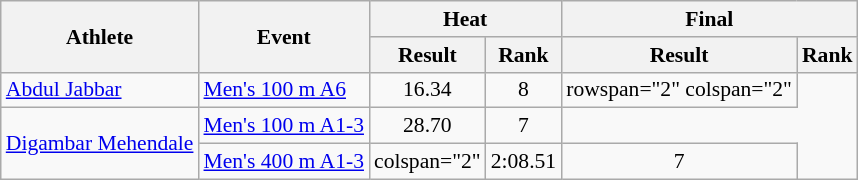<table class=wikitable style="font-size:90%">
<tr>
<th rowspan=2">Athlete</th>
<th rowspan=2">Event</th>
<th colspan=2">Heat</th>
<th colspan=2">Final</th>
</tr>
<tr>
<th>Result</th>
<th>Rank</th>
<th>Result</th>
<th>Rank</th>
</tr>
<tr>
<td><a href='#'>Abdul Jabbar</a></td>
<td><a href='#'>Men's 100 m A6</a></td>
<td style="text-align:center;">16.34</td>
<td style="text-align:center;">8</td>
<td>rowspan="2" colspan="2" </td>
</tr>
<tr>
<td rowspan="2"><a href='#'>Digambar Mehendale</a></td>
<td><a href='#'>Men's 100 m A1-3</a></td>
<td style="text-align:center;">28.70</td>
<td style="text-align:center;">7</td>
</tr>
<tr>
<td><a href='#'>Men's 400 m A1-3</a></td>
<td>colspan="2" </td>
<td style="text-align:center;">2:08.51</td>
<td style="text-align:center;">7</td>
</tr>
</table>
